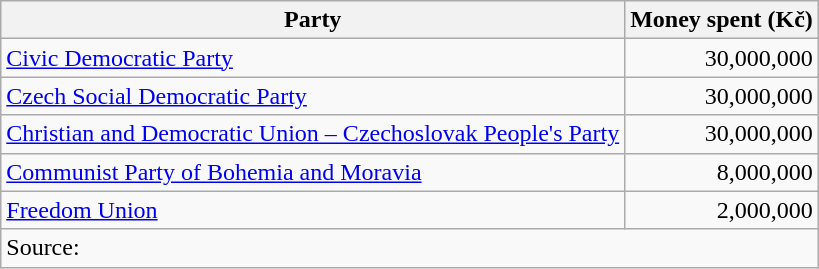<table class=wikitable style=text-align:right>
<tr>
<th>Party</th>
<th>Money spent (Kč)</th>
</tr>
<tr>
<td align=left><a href='#'>Civic Democratic Party</a></td>
<td>30,000,000</td>
</tr>
<tr>
<td align=left><a href='#'>Czech Social Democratic Party</a></td>
<td>30,000,000</td>
</tr>
<tr>
<td align=left><a href='#'>Christian and Democratic Union – Czechoslovak People's Party</a></td>
<td>30,000,000</td>
</tr>
<tr>
<td align=left><a href='#'>Communist Party of Bohemia and Moravia</a></td>
<td>8,000,000</td>
</tr>
<tr>
<td align=left><a href='#'>Freedom Union</a></td>
<td>2,000,000</td>
</tr>
<tr>
<td align=left colspan=2>Source: </td>
</tr>
</table>
